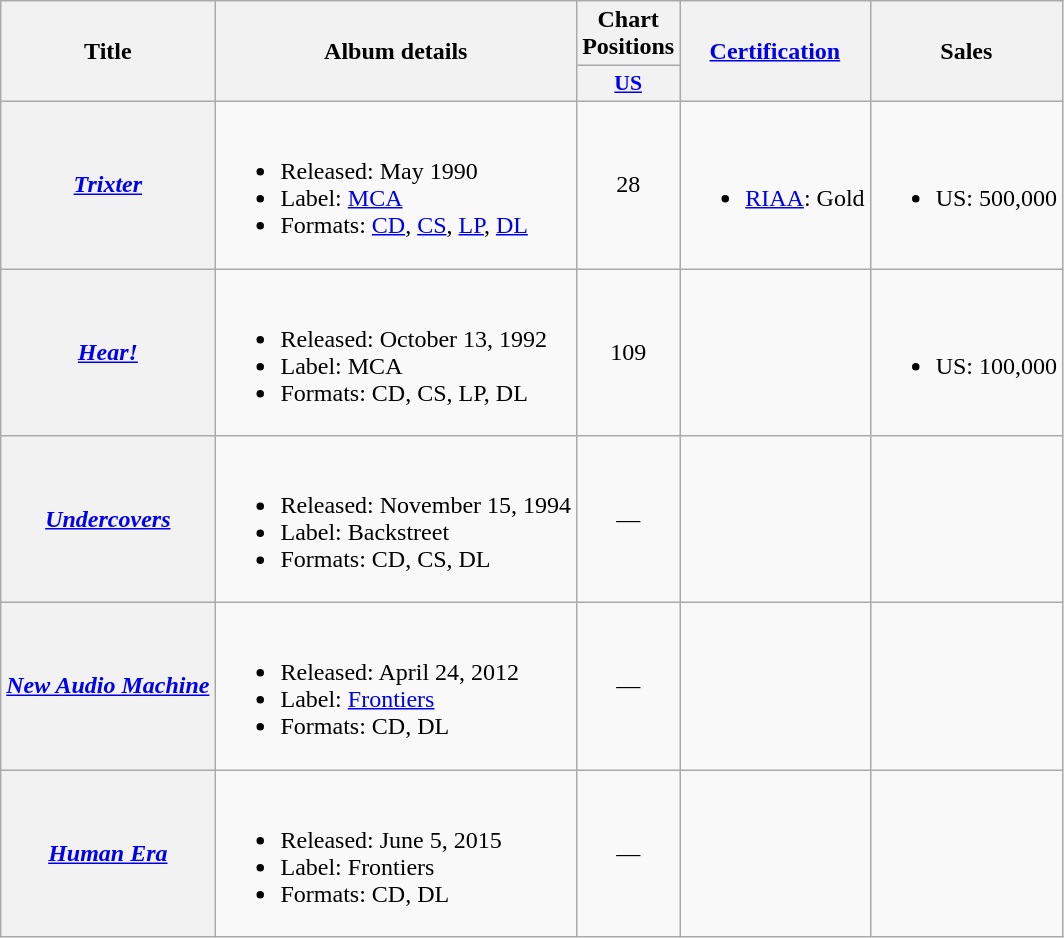<table class="wikitable">
<tr>
<th rowspan="2">Title</th>
<th rowspan="2">Album details</th>
<th colspan="1">Chart Positions</th>
<th rowspan="2"><a href='#'>Certification</a></th>
<th rowspan="2">Sales</th>
</tr>
<tr>
<th scope="col" style="width:3em;font-size:90%;"><a href='#'>US</a><br></th>
</tr>
<tr>
<th scope="row"><em><a href='#'>Trixter</a></em></th>
<td><br><ul><li>Released: May 1990</li><li>Label: <a href='#'>MCA</a></li><li>Formats: <a href='#'>CD</a>, <a href='#'>CS</a>, <a href='#'>LP</a>, <a href='#'>DL</a></li></ul></td>
<td align="center">28</td>
<td><br><ul><li><a href='#'>RIAA</a>: Gold</li></ul></td>
<td><br><ul><li>US: 500,000</li></ul></td>
</tr>
<tr>
<th scope="row"><em><a href='#'>Hear!</a></em></th>
<td><br><ul><li>Released: October 13, 1992</li><li>Label: MCA</li><li>Formats: CD, CS, LP, DL</li></ul></td>
<td align="center">109</td>
<td></td>
<td><br><ul><li>US: 100,000</li></ul></td>
</tr>
<tr>
<th scope="row"><em><a href='#'>Undercovers</a></em></th>
<td><br><ul><li>Released: November 15, 1994</li><li>Label: Backstreet</li><li>Formats: CD, CS, DL</li></ul></td>
<td align="center">—</td>
<td></td>
<td></td>
</tr>
<tr>
<th scope="row"><em><a href='#'>New Audio Machine</a></em></th>
<td><br><ul><li>Released: April 24, 2012</li><li>Label: <a href='#'>Frontiers</a></li><li>Formats: CD, DL</li></ul></td>
<td align="center">—</td>
<td></td>
<td></td>
</tr>
<tr>
<th scope="row"><em><a href='#'>Human Era</a></em></th>
<td><br><ul><li>Released: June 5, 2015</li><li>Label: Frontiers</li><li>Formats: CD, DL</li></ul></td>
<td align="center">—</td>
<td></td>
<td></td>
</tr>
</table>
